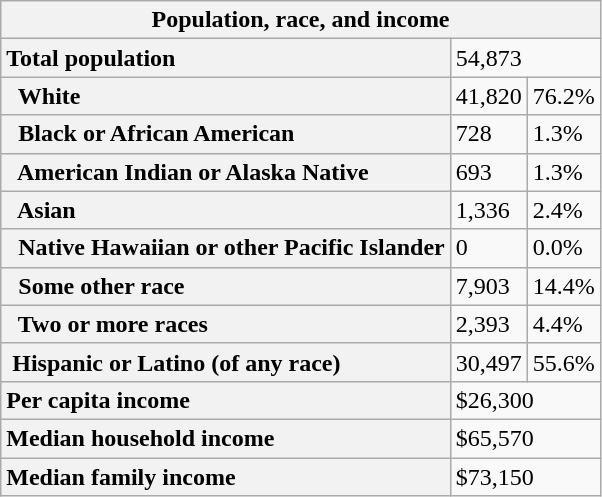<table class="wikitable collapsible collapsed">
<tr>
<th colspan=6>Population, race, and income</th>
</tr>
<tr>
<th scope="row" style="text-align: left;">Total population</th>
<td colspan=2>54,873</td>
</tr>
<tr>
<th scope="row" style="text-align: left;">  White</th>
<td>41,820</td>
<td>76.2%</td>
</tr>
<tr>
<th scope="row" style="text-align: left;">  Black or African American</th>
<td>728</td>
<td>1.3%</td>
</tr>
<tr>
<th scope="row" style="text-align: left;">  American Indian or Alaska Native</th>
<td>693</td>
<td>1.3%</td>
</tr>
<tr>
<th scope="row" style="text-align: left;">  Asian</th>
<td>1,336</td>
<td>2.4%</td>
</tr>
<tr>
<th scope="row" style="text-align: left;">  Native Hawaiian or other Pacific Islander</th>
<td>0</td>
<td>0.0%</td>
</tr>
<tr>
<th scope="row" style="text-align: left;">  Some other race</th>
<td>7,903</td>
<td>14.4%</td>
</tr>
<tr>
<th scope="row" style="text-align: left;">  Two or more races</th>
<td>2,393</td>
<td>4.4%</td>
</tr>
<tr>
<th scope="row" style="text-align: left;"> Hispanic or Latino (of any race)</th>
<td>30,497</td>
<td>55.6%</td>
</tr>
<tr>
<th scope="row" style="text-align: left;">Per capita income</th>
<td colspan=2>$26,300</td>
</tr>
<tr>
<th scope="row" style="text-align: left;">Median household income</th>
<td colspan=2>$65,570</td>
</tr>
<tr>
<th scope="row" style="text-align: left;">Median family income</th>
<td colspan=2>$73,150</td>
</tr>
</table>
